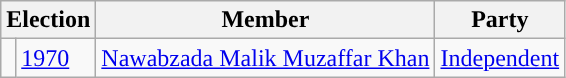<table class="wikitable">
<tr>
<th colspan="2">Election</th>
<th>Member</th>
<th>Party</th>
</tr>
<tr>
<td style="background-color: "></td>
<td><a href='#'>1970</a></td>
<td><a href='#'>Nawabzada Malik Muzaffar Khan</a></td>
<td><a href='#'>Independent</a></td>
</tr>
</table>
